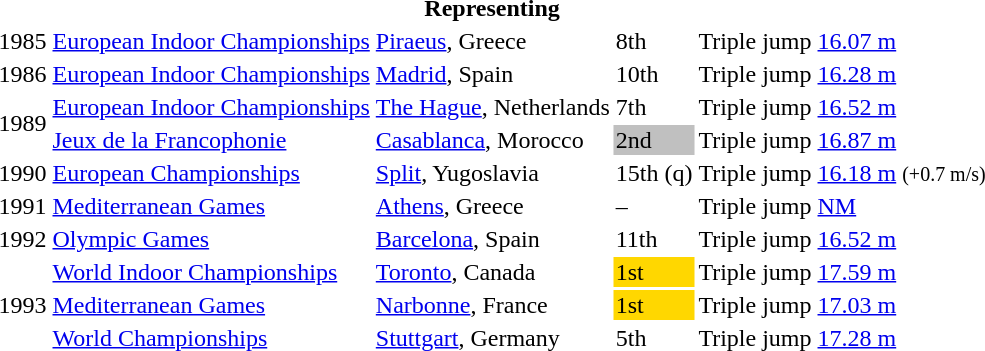<table>
<tr>
<th colspan="6">Representing </th>
</tr>
<tr>
<td>1985</td>
<td><a href='#'>European Indoor Championships</a></td>
<td><a href='#'>Piraeus</a>, Greece</td>
<td>8th</td>
<td>Triple jump</td>
<td><a href='#'>16.07 m</a></td>
</tr>
<tr>
<td>1986</td>
<td><a href='#'>European Indoor Championships</a></td>
<td><a href='#'>Madrid</a>, Spain</td>
<td>10th</td>
<td>Triple jump</td>
<td><a href='#'>16.28 m</a></td>
</tr>
<tr>
<td rowspan=2>1989</td>
<td><a href='#'>European Indoor Championships</a></td>
<td><a href='#'>The Hague</a>, Netherlands</td>
<td>7th</td>
<td>Triple jump</td>
<td><a href='#'>16.52 m</a></td>
</tr>
<tr>
<td><a href='#'>Jeux de la Francophonie</a></td>
<td><a href='#'>Casablanca</a>, Morocco</td>
<td bgcolor="silver">2nd</td>
<td>Triple jump</td>
<td><a href='#'>16.87 m</a></td>
</tr>
<tr>
<td>1990</td>
<td><a href='#'>European Championships</a></td>
<td><a href='#'>Split</a>, Yugoslavia</td>
<td>15th (q)</td>
<td>Triple jump</td>
<td><a href='#'>16.18 m</a> <small>(+0.7 m/s)</small></td>
</tr>
<tr>
<td>1991</td>
<td><a href='#'>Mediterranean Games</a></td>
<td><a href='#'>Athens</a>, Greece</td>
<td>–</td>
<td>Triple jump</td>
<td><a href='#'>NM</a></td>
</tr>
<tr>
<td>1992</td>
<td><a href='#'>Olympic Games</a></td>
<td><a href='#'>Barcelona</a>, Spain</td>
<td>11th</td>
<td>Triple jump</td>
<td><a href='#'>16.52 m</a></td>
</tr>
<tr>
<td rowspan=3>1993</td>
<td><a href='#'>World Indoor Championships</a></td>
<td><a href='#'>Toronto</a>, Canada</td>
<td bgcolor="gold">1st</td>
<td>Triple jump</td>
<td><a href='#'>17.59 m</a></td>
</tr>
<tr>
<td><a href='#'>Mediterranean Games</a></td>
<td><a href='#'>Narbonne</a>, France</td>
<td bgcolor="gold">1st</td>
<td>Triple jump</td>
<td><a href='#'>17.03 m</a></td>
</tr>
<tr>
<td><a href='#'>World Championships</a></td>
<td><a href='#'>Stuttgart</a>, Germany</td>
<td>5th</td>
<td>Triple jump</td>
<td><a href='#'>17.28 m</a></td>
</tr>
</table>
